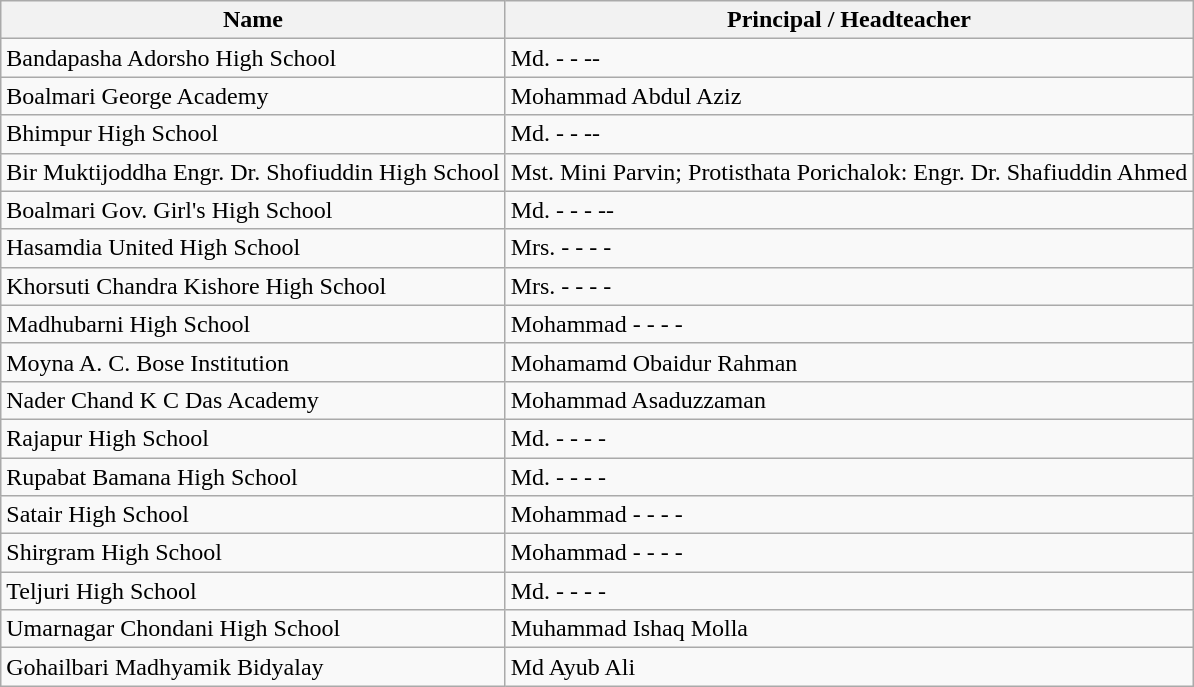<table class="wikitable">
<tr>
<th>Name</th>
<th>Principal / Headteacher</th>
</tr>
<tr>
<td>Bandapasha Adorsho High School</td>
<td>Md. -  - --</td>
</tr>
<tr>
<td>Boalmari George Academy</td>
<td>Mohammad Abdul Aziz</td>
</tr>
<tr>
<td>Bhimpur High School</td>
<td>Md. -  - --</td>
</tr>
<tr>
<td>Bir Muktijoddha Engr. Dr. Shofiuddin High School</td>
<td>Mst. Mini Parvin; Protisthata Porichalok: Engr. Dr. Shafiuddin Ahmed</td>
</tr>
<tr>
<td>Boalmari Gov. Girl's High School</td>
<td>Md. -   -  - --</td>
</tr>
<tr>
<td>Hasamdia United High School</td>
<td>Mrs. - - - -</td>
</tr>
<tr>
<td>Khorsuti Chandra Kishore High School</td>
<td>Mrs. - - - -</td>
</tr>
<tr>
<td>Madhubarni High School</td>
<td>Mohammad - - - -</td>
</tr>
<tr>
<td>Moyna A. C. Bose Institution</td>
<td>Mohamamd Obaidur Rahman</td>
</tr>
<tr>
<td>Nader Chand K C Das Academy</td>
<td>Mohammad Asaduzzaman</td>
</tr>
<tr>
<td>Rajapur High School</td>
<td>Md.  -  -  -  -</td>
</tr>
<tr>
<td>Rupabat Bamana High School</td>
<td>Md. -  -  -  -</td>
</tr>
<tr>
<td>Satair High School</td>
<td>Mohammad - - - -</td>
</tr>
<tr>
<td>Shirgram High School</td>
<td>Mohammad - - - -</td>
</tr>
<tr>
<td>Teljuri High School</td>
<td>Md. -  -  -  -</td>
</tr>
<tr>
<td>Umarnagar Chondani High School</td>
<td>Muhammad Ishaq Molla</td>
</tr>
<tr>
<td>Gohailbari Madhyamik Bidyalay</td>
<td>Md Ayub Ali</td>
</tr>
</table>
